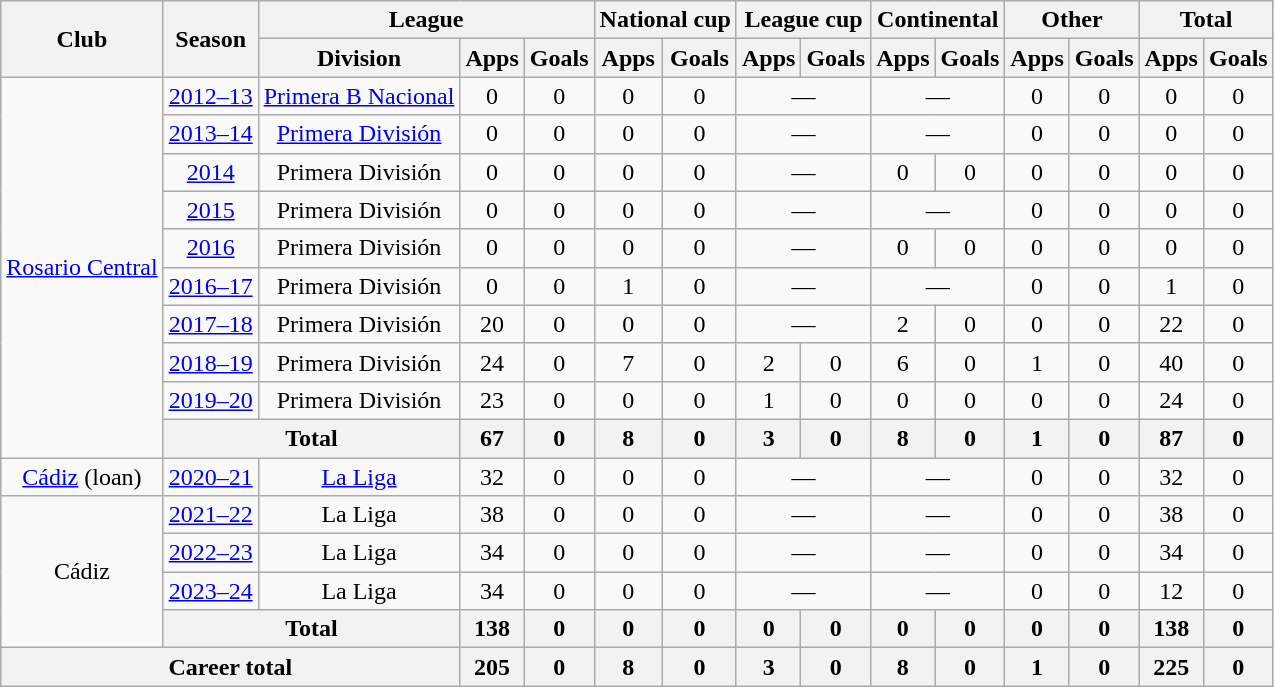<table class="wikitable" style="text-align:center">
<tr>
<th rowspan="2">Club</th>
<th rowspan="2">Season</th>
<th colspan="3">League</th>
<th colspan="2">National cup</th>
<th colspan="2">League cup</th>
<th colspan="2">Continental</th>
<th colspan="2">Other</th>
<th colspan="2">Total</th>
</tr>
<tr>
<th>Division</th>
<th>Apps</th>
<th>Goals</th>
<th>Apps</th>
<th>Goals</th>
<th>Apps</th>
<th>Goals</th>
<th>Apps</th>
<th>Goals</th>
<th>Apps</th>
<th>Goals</th>
<th>Apps</th>
<th>Goals</th>
</tr>
<tr>
<td rowspan="10"><a href='#'>Rosario Central</a></td>
<td><a href='#'>2012–13</a></td>
<td><a href='#'>Primera B Nacional</a></td>
<td>0</td>
<td>0</td>
<td>0</td>
<td>0</td>
<td colspan="2">—</td>
<td colspan="2">—</td>
<td>0</td>
<td>0</td>
<td>0</td>
<td>0</td>
</tr>
<tr>
<td><a href='#'>2013–14</a></td>
<td><a href='#'>Primera División</a></td>
<td>0</td>
<td>0</td>
<td>0</td>
<td>0</td>
<td colspan="2">—</td>
<td colspan="2">—</td>
<td>0</td>
<td>0</td>
<td>0</td>
<td>0</td>
</tr>
<tr>
<td><a href='#'>2014</a></td>
<td>Primera División</td>
<td>0</td>
<td>0</td>
<td>0</td>
<td>0</td>
<td colspan="2">—</td>
<td>0</td>
<td>0</td>
<td>0</td>
<td>0</td>
<td>0</td>
<td>0</td>
</tr>
<tr>
<td><a href='#'>2015</a></td>
<td>Primera División</td>
<td>0</td>
<td>0</td>
<td>0</td>
<td>0</td>
<td colspan="2">—</td>
<td colspan="2">—</td>
<td>0</td>
<td>0</td>
<td>0</td>
<td>0</td>
</tr>
<tr>
<td><a href='#'>2016</a></td>
<td>Primera División</td>
<td>0</td>
<td>0</td>
<td>0</td>
<td>0</td>
<td colspan="2">—</td>
<td>0</td>
<td>0</td>
<td>0</td>
<td>0</td>
<td>0</td>
<td>0</td>
</tr>
<tr>
<td><a href='#'>2016–17</a></td>
<td>Primera División</td>
<td>0</td>
<td>0</td>
<td>1</td>
<td>0</td>
<td colspan="2">—</td>
<td colspan="2">—</td>
<td>0</td>
<td>0</td>
<td>1</td>
<td>0</td>
</tr>
<tr>
<td><a href='#'>2017–18</a></td>
<td>Primera División</td>
<td>20</td>
<td>0</td>
<td>0</td>
<td>0</td>
<td colspan="2">—</td>
<td>2</td>
<td>0</td>
<td>0</td>
<td>0</td>
<td>22</td>
<td>0</td>
</tr>
<tr>
<td><a href='#'>2018–19</a></td>
<td>Primera División</td>
<td>24</td>
<td>0</td>
<td>7</td>
<td>0</td>
<td>2</td>
<td>0</td>
<td>6</td>
<td>0</td>
<td>1</td>
<td>0</td>
<td>40</td>
<td>0</td>
</tr>
<tr>
<td><a href='#'>2019–20</a></td>
<td>Primera División</td>
<td>23</td>
<td>0</td>
<td>0</td>
<td>0</td>
<td>1</td>
<td>0</td>
<td>0</td>
<td>0</td>
<td>0</td>
<td>0</td>
<td>24</td>
<td>0</td>
</tr>
<tr>
<th colspan="2">Total</th>
<th>67</th>
<th>0</th>
<th>8</th>
<th>0</th>
<th>3</th>
<th>0</th>
<th>8</th>
<th>0</th>
<th>1</th>
<th>0</th>
<th>87</th>
<th>0</th>
</tr>
<tr>
<td><a href='#'>Cádiz</a> (loan)</td>
<td><a href='#'>2020–21</a></td>
<td><a href='#'>La Liga</a></td>
<td>32</td>
<td>0</td>
<td>0</td>
<td>0</td>
<td colspan="2">—</td>
<td colspan="2">—</td>
<td>0</td>
<td>0</td>
<td>32</td>
<td>0</td>
</tr>
<tr>
<td rowspan="4">Cádiz</td>
<td><a href='#'>2021–22</a></td>
<td>La Liga</td>
<td>38</td>
<td>0</td>
<td>0</td>
<td>0</td>
<td colspan="2">—</td>
<td colspan="2">—</td>
<td>0</td>
<td>0</td>
<td>38</td>
<td>0</td>
</tr>
<tr>
<td><a href='#'>2022–23</a></td>
<td>La Liga</td>
<td>34</td>
<td>0</td>
<td>0</td>
<td>0</td>
<td colspan="2">—</td>
<td colspan="2">—</td>
<td>0</td>
<td>0</td>
<td>34</td>
<td>0</td>
</tr>
<tr>
<td><a href='#'>2023–24</a></td>
<td>La Liga</td>
<td>34</td>
<td>0</td>
<td>0</td>
<td>0</td>
<td colspan="2">—</td>
<td colspan="2">—</td>
<td>0</td>
<td>0</td>
<td>12</td>
<td>0</td>
</tr>
<tr>
<th colspan="2">Total</th>
<th>138</th>
<th>0</th>
<th>0</th>
<th>0</th>
<th>0</th>
<th>0</th>
<th>0</th>
<th>0</th>
<th>0</th>
<th>0</th>
<th>138</th>
<th>0</th>
</tr>
<tr>
<th colspan="3">Career total</th>
<th>205</th>
<th>0</th>
<th>8</th>
<th>0</th>
<th>3</th>
<th>0</th>
<th>8</th>
<th>0</th>
<th>1</th>
<th>0</th>
<th>225</th>
<th>0</th>
</tr>
</table>
